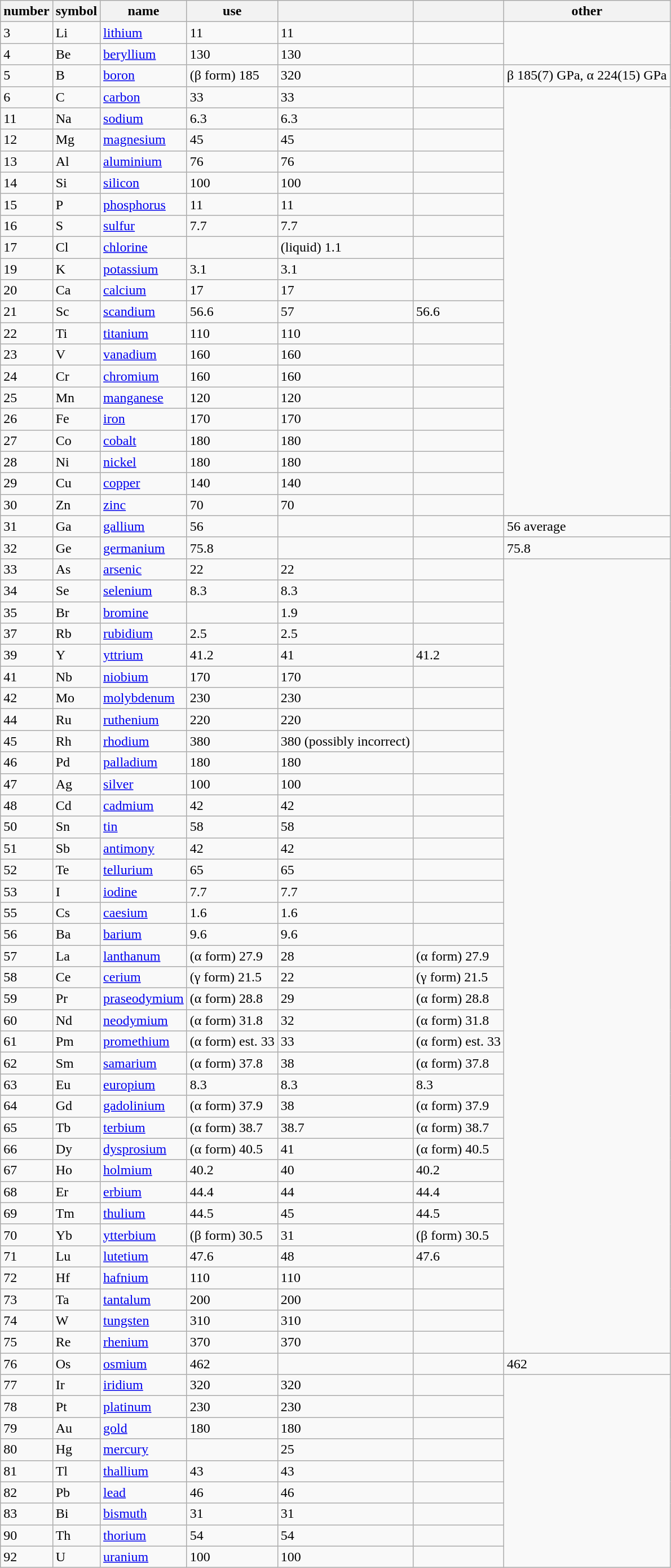<table class="wikitable sortable">
<tr>
<th>number</th>
<th>symbol</th>
<th>name</th>
<th>use</th>
<th></th>
<th></th>
<th>other</th>
</tr>
<tr>
<td>3</td>
<td>Li</td>
<td><a href='#'>lithium</a></td>
<td>11</td>
<td>11</td>
<td></td>
</tr>
<tr>
<td>4</td>
<td>Be</td>
<td><a href='#'>beryllium</a></td>
<td>130</td>
<td>130</td>
<td></td>
</tr>
<tr>
<td>5</td>
<td>B</td>
<td><a href='#'>boron</a></td>
<td>(β form) 185</td>
<td>320</td>
<td></td>
<td>β 185(7) GPa, α 224(15) GPa</td>
</tr>
<tr>
<td>6</td>
<td>C</td>
<td><a href='#'>carbon</a></td>
<td>33</td>
<td>33</td>
<td></td>
</tr>
<tr>
<td>11</td>
<td>Na</td>
<td><a href='#'>sodium</a></td>
<td>6.3</td>
<td>6.3</td>
<td></td>
</tr>
<tr>
<td>12</td>
<td>Mg</td>
<td><a href='#'>magnesium</a></td>
<td>45</td>
<td>45</td>
<td></td>
</tr>
<tr>
<td>13</td>
<td>Al</td>
<td><a href='#'>aluminium</a></td>
<td>76</td>
<td>76</td>
<td></td>
</tr>
<tr>
<td>14</td>
<td>Si</td>
<td><a href='#'>silicon</a></td>
<td>100</td>
<td>100</td>
<td></td>
</tr>
<tr>
<td>15</td>
<td>P</td>
<td><a href='#'>phosphorus</a></td>
<td>11</td>
<td>11</td>
<td></td>
</tr>
<tr>
<td>16</td>
<td>S</td>
<td><a href='#'>sulfur</a></td>
<td>7.7</td>
<td>7.7</td>
<td></td>
</tr>
<tr>
<td>17</td>
<td>Cl</td>
<td><a href='#'>chlorine</a></td>
<td></td>
<td>(liquid) 1.1</td>
<td></td>
</tr>
<tr>
<td>19</td>
<td>K</td>
<td><a href='#'>potassium</a></td>
<td>3.1</td>
<td>3.1</td>
<td></td>
</tr>
<tr>
<td>20</td>
<td>Ca</td>
<td><a href='#'>calcium</a></td>
<td>17</td>
<td>17</td>
<td></td>
</tr>
<tr>
<td>21</td>
<td>Sc</td>
<td><a href='#'>scandium</a></td>
<td>56.6</td>
<td>57</td>
<td>56.6</td>
</tr>
<tr>
<td>22</td>
<td>Ti</td>
<td><a href='#'>titanium</a></td>
<td>110</td>
<td>110</td>
<td></td>
</tr>
<tr>
<td>23</td>
<td>V</td>
<td><a href='#'>vanadium</a></td>
<td>160</td>
<td>160</td>
<td></td>
</tr>
<tr>
<td>24</td>
<td>Cr</td>
<td><a href='#'>chromium</a></td>
<td>160</td>
<td>160</td>
<td></td>
</tr>
<tr>
<td>25</td>
<td>Mn</td>
<td><a href='#'>manganese</a></td>
<td>120</td>
<td>120</td>
<td></td>
</tr>
<tr>
<td>26</td>
<td>Fe</td>
<td><a href='#'>iron</a></td>
<td>170</td>
<td>170</td>
<td></td>
</tr>
<tr>
<td>27</td>
<td>Co</td>
<td><a href='#'>cobalt</a></td>
<td>180</td>
<td>180</td>
<td></td>
</tr>
<tr>
<td>28</td>
<td>Ni</td>
<td><a href='#'>nickel</a></td>
<td>180</td>
<td>180</td>
<td></td>
</tr>
<tr>
<td>29</td>
<td>Cu</td>
<td><a href='#'>copper</a></td>
<td>140</td>
<td>140</td>
<td></td>
</tr>
<tr>
<td>30</td>
<td>Zn</td>
<td><a href='#'>zinc</a></td>
<td>70</td>
<td>70</td>
<td></td>
</tr>
<tr>
<td>31</td>
<td>Ga</td>
<td><a href='#'>gallium</a></td>
<td>56</td>
<td></td>
<td></td>
<td>56 average</td>
</tr>
<tr>
<td>32</td>
<td>Ge</td>
<td><a href='#'>germanium</a></td>
<td>75.8</td>
<td></td>
<td></td>
<td>75.8</td>
</tr>
<tr>
<td>33</td>
<td>As</td>
<td><a href='#'>arsenic</a></td>
<td>22</td>
<td>22</td>
<td></td>
</tr>
<tr>
<td>34</td>
<td>Se</td>
<td><a href='#'>selenium</a></td>
<td>8.3</td>
<td>8.3</td>
<td></td>
</tr>
<tr>
<td>35</td>
<td>Br</td>
<td><a href='#'>bromine</a></td>
<td></td>
<td>1.9</td>
<td></td>
</tr>
<tr>
<td>37</td>
<td>Rb</td>
<td><a href='#'>rubidium</a></td>
<td>2.5</td>
<td>2.5</td>
<td></td>
</tr>
<tr>
<td>39</td>
<td>Y</td>
<td><a href='#'>yttrium</a></td>
<td>41.2</td>
<td>41</td>
<td>41.2</td>
</tr>
<tr>
<td>41</td>
<td>Nb</td>
<td><a href='#'>niobium</a></td>
<td>170</td>
<td>170</td>
<td></td>
</tr>
<tr>
<td>42</td>
<td>Mo</td>
<td><a href='#'>molybdenum</a></td>
<td>230</td>
<td>230</td>
<td></td>
</tr>
<tr>
<td>44</td>
<td>Ru</td>
<td><a href='#'>ruthenium</a></td>
<td>220</td>
<td>220</td>
<td></td>
</tr>
<tr>
<td>45</td>
<td>Rh</td>
<td><a href='#'>rhodium</a></td>
<td>380</td>
<td>380 (possibly incorrect)</td>
<td></td>
</tr>
<tr>
<td>46</td>
<td>Pd</td>
<td><a href='#'>palladium</a></td>
<td>180</td>
<td>180</td>
<td></td>
</tr>
<tr>
<td>47</td>
<td>Ag</td>
<td><a href='#'>silver</a></td>
<td>100</td>
<td>100</td>
<td></td>
</tr>
<tr>
<td>48</td>
<td>Cd</td>
<td><a href='#'>cadmium</a></td>
<td>42</td>
<td>42</td>
<td></td>
</tr>
<tr>
<td>50</td>
<td>Sn</td>
<td><a href='#'>tin</a></td>
<td>58</td>
<td>58</td>
<td></td>
</tr>
<tr>
<td>51</td>
<td>Sb</td>
<td><a href='#'>antimony</a></td>
<td>42</td>
<td>42</td>
<td></td>
</tr>
<tr>
<td>52</td>
<td>Te</td>
<td><a href='#'>tellurium</a></td>
<td>65</td>
<td>65</td>
<td></td>
</tr>
<tr>
<td>53</td>
<td>I</td>
<td><a href='#'>iodine</a></td>
<td>7.7</td>
<td>7.7</td>
<td></td>
</tr>
<tr>
<td>55</td>
<td>Cs</td>
<td><a href='#'>caesium</a></td>
<td>1.6</td>
<td>1.6</td>
<td></td>
</tr>
<tr>
<td>56</td>
<td>Ba</td>
<td><a href='#'>barium</a></td>
<td>9.6</td>
<td>9.6</td>
<td></td>
</tr>
<tr>
<td>57</td>
<td>La</td>
<td><a href='#'>lanthanum</a></td>
<td>(α form) 27.9</td>
<td>28</td>
<td>(α form) 27.9</td>
</tr>
<tr>
<td>58</td>
<td>Ce</td>
<td><a href='#'>cerium</a></td>
<td>(γ form) 21.5</td>
<td>22</td>
<td>(γ form) 21.5</td>
</tr>
<tr>
<td>59</td>
<td>Pr</td>
<td><a href='#'>praseodymium</a></td>
<td>(α form) 28.8</td>
<td>29</td>
<td>(α form) 28.8</td>
</tr>
<tr>
<td>60</td>
<td>Nd</td>
<td><a href='#'>neodymium</a></td>
<td>(α form) 31.8</td>
<td>32</td>
<td>(α form) 31.8</td>
</tr>
<tr>
<td>61</td>
<td>Pm</td>
<td><a href='#'>promethium</a></td>
<td>(α form) est. 33</td>
<td>33</td>
<td>(α form) est. 33</td>
</tr>
<tr>
<td>62</td>
<td>Sm</td>
<td><a href='#'>samarium</a></td>
<td>(α form) 37.8</td>
<td>38</td>
<td>(α form) 37.8</td>
</tr>
<tr>
<td>63</td>
<td>Eu</td>
<td><a href='#'>europium</a></td>
<td>8.3</td>
<td>8.3</td>
<td>8.3</td>
</tr>
<tr>
<td>64</td>
<td>Gd</td>
<td><a href='#'>gadolinium</a></td>
<td>(α form) 37.9</td>
<td>38</td>
<td>(α form) 37.9</td>
</tr>
<tr>
<td>65</td>
<td>Tb</td>
<td><a href='#'>terbium</a></td>
<td>(α form) 38.7</td>
<td>38.7</td>
<td>(α form) 38.7</td>
</tr>
<tr>
<td>66</td>
<td>Dy</td>
<td><a href='#'>dysprosium</a></td>
<td>(α form) 40.5</td>
<td>41</td>
<td>(α form) 40.5</td>
</tr>
<tr>
<td>67</td>
<td>Ho</td>
<td><a href='#'>holmium</a></td>
<td>40.2</td>
<td>40</td>
<td>40.2</td>
</tr>
<tr>
<td>68</td>
<td>Er</td>
<td><a href='#'>erbium</a></td>
<td>44.4</td>
<td>44</td>
<td>44.4</td>
</tr>
<tr>
<td>69</td>
<td>Tm</td>
<td><a href='#'>thulium</a></td>
<td>44.5</td>
<td>45</td>
<td>44.5</td>
</tr>
<tr>
<td>70</td>
<td>Yb</td>
<td><a href='#'>ytterbium</a></td>
<td>(β form) 30.5</td>
<td>31</td>
<td>(β form) 30.5</td>
</tr>
<tr>
<td>71</td>
<td>Lu</td>
<td><a href='#'>lutetium</a></td>
<td>47.6</td>
<td>48</td>
<td>47.6</td>
</tr>
<tr>
<td>72</td>
<td>Hf</td>
<td><a href='#'>hafnium</a></td>
<td>110</td>
<td>110</td>
<td></td>
</tr>
<tr>
<td>73</td>
<td>Ta</td>
<td><a href='#'>tantalum</a></td>
<td>200</td>
<td>200</td>
<td></td>
</tr>
<tr>
<td>74</td>
<td>W</td>
<td><a href='#'>tungsten</a></td>
<td>310</td>
<td>310</td>
<td></td>
</tr>
<tr>
<td>75</td>
<td>Re</td>
<td><a href='#'>rhenium</a></td>
<td>370</td>
<td>370</td>
<td></td>
</tr>
<tr>
<td>76</td>
<td>Os</td>
<td><a href='#'>osmium</a></td>
<td>462</td>
<td></td>
<td></td>
<td>462</td>
</tr>
<tr>
<td>77</td>
<td>Ir</td>
<td><a href='#'>iridium</a></td>
<td>320</td>
<td>320</td>
<td></td>
</tr>
<tr>
<td>78</td>
<td>Pt</td>
<td><a href='#'>platinum</a></td>
<td>230</td>
<td>230</td>
<td></td>
</tr>
<tr>
<td>79</td>
<td>Au</td>
<td><a href='#'>gold</a></td>
<td>180</td>
<td>180</td>
<td></td>
</tr>
<tr>
<td>80</td>
<td>Hg</td>
<td><a href='#'>mercury</a></td>
<td></td>
<td>25</td>
<td></td>
</tr>
<tr>
<td>81</td>
<td>Tl</td>
<td><a href='#'>thallium</a></td>
<td>43</td>
<td>43</td>
<td></td>
</tr>
<tr>
<td>82</td>
<td>Pb</td>
<td><a href='#'>lead</a></td>
<td>46</td>
<td>46</td>
<td></td>
</tr>
<tr>
<td>83</td>
<td>Bi</td>
<td><a href='#'>bismuth</a></td>
<td>31</td>
<td>31</td>
<td></td>
</tr>
<tr>
<td>90</td>
<td>Th</td>
<td><a href='#'>thorium</a></td>
<td>54</td>
<td>54</td>
<td></td>
</tr>
<tr>
<td>92</td>
<td>U</td>
<td><a href='#'>uranium</a></td>
<td>100</td>
<td>100</td>
<td></td>
</tr>
</table>
